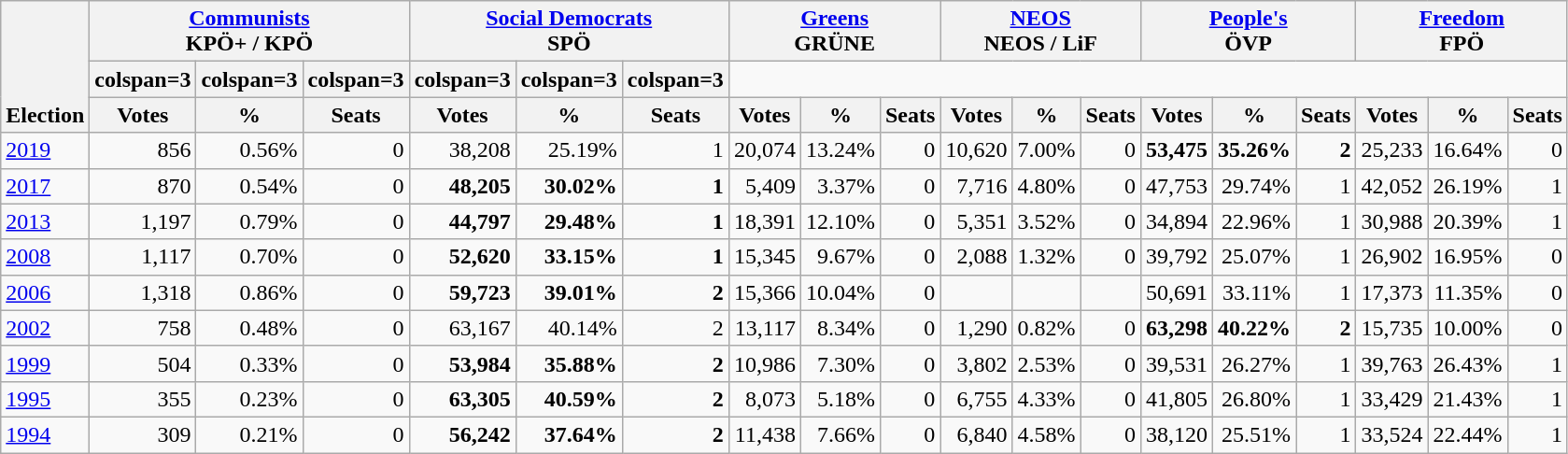<table class="wikitable" border="1" style="font-size:100%; text-align:right;">
<tr>
<th style="text-align:left;" valign=bottom rowspan=3>Election</th>
<th valign=bottom colspan=3><a href='#'>Communists</a><br>KPÖ+ / KPÖ</th>
<th valign=bottom colspan=3><a href='#'>Social Democrats</a><br>SPÖ</th>
<th valign=bottom colspan=3><a href='#'>Greens</a><br>GRÜNE</th>
<th valign=bottom colspan=3><a href='#'>NEOS</a><br>NEOS / LiF</th>
<th valign=bottom colspan=3><a href='#'>People's</a><br>ÖVP</th>
<th valign=bottom colspan=3><a href='#'>Freedom</a><br>FPÖ</th>
</tr>
<tr>
<th>colspan=3 </th>
<th>colspan=3 </th>
<th>colspan=3 </th>
<th>colspan=3 </th>
<th>colspan=3 </th>
<th>colspan=3 </th>
</tr>
<tr>
<th>Votes</th>
<th>%</th>
<th>Seats</th>
<th>Votes</th>
<th>%</th>
<th>Seats</th>
<th>Votes</th>
<th>%</th>
<th>Seats</th>
<th>Votes</th>
<th>%</th>
<th>Seats</th>
<th>Votes</th>
<th>%</th>
<th>Seats</th>
<th>Votes</th>
<th>%</th>
<th>Seats</th>
</tr>
<tr>
<td align=left><a href='#'>2019</a></td>
<td>856</td>
<td>0.56%</td>
<td>0</td>
<td>38,208</td>
<td>25.19%</td>
<td>1</td>
<td>20,074</td>
<td>13.24%</td>
<td>0</td>
<td>10,620</td>
<td>7.00%</td>
<td>0</td>
<td><strong>53,475</strong></td>
<td><strong>35.26%</strong></td>
<td><strong>2</strong></td>
<td>25,233</td>
<td>16.64%</td>
<td>0</td>
</tr>
<tr>
<td align=left><a href='#'>2017</a></td>
<td>870</td>
<td>0.54%</td>
<td>0</td>
<td><strong>48,205</strong></td>
<td><strong>30.02%</strong></td>
<td><strong>1</strong></td>
<td>5,409</td>
<td>3.37%</td>
<td>0</td>
<td>7,716</td>
<td>4.80%</td>
<td>0</td>
<td>47,753</td>
<td>29.74%</td>
<td>1</td>
<td>42,052</td>
<td>26.19%</td>
<td>1</td>
</tr>
<tr>
<td align=left><a href='#'>2013</a></td>
<td>1,197</td>
<td>0.79%</td>
<td>0</td>
<td><strong>44,797</strong></td>
<td><strong>29.48%</strong></td>
<td><strong>1</strong></td>
<td>18,391</td>
<td>12.10%</td>
<td>0</td>
<td>5,351</td>
<td>3.52%</td>
<td>0</td>
<td>34,894</td>
<td>22.96%</td>
<td>1</td>
<td>30,988</td>
<td>20.39%</td>
<td>1</td>
</tr>
<tr>
<td align=left><a href='#'>2008</a></td>
<td>1,117</td>
<td>0.70%</td>
<td>0</td>
<td><strong>52,620</strong></td>
<td><strong>33.15%</strong></td>
<td><strong>1</strong></td>
<td>15,345</td>
<td>9.67%</td>
<td>0</td>
<td>2,088</td>
<td>1.32%</td>
<td>0</td>
<td>39,792</td>
<td>25.07%</td>
<td>1</td>
<td>26,902</td>
<td>16.95%</td>
<td>0</td>
</tr>
<tr>
<td align=left><a href='#'>2006</a></td>
<td>1,318</td>
<td>0.86%</td>
<td>0</td>
<td><strong>59,723</strong></td>
<td><strong>39.01%</strong></td>
<td><strong>2</strong></td>
<td>15,366</td>
<td>10.04%</td>
<td>0</td>
<td></td>
<td></td>
<td></td>
<td>50,691</td>
<td>33.11%</td>
<td>1</td>
<td>17,373</td>
<td>11.35%</td>
<td>0</td>
</tr>
<tr>
<td align=left><a href='#'>2002</a></td>
<td>758</td>
<td>0.48%</td>
<td>0</td>
<td>63,167</td>
<td>40.14%</td>
<td>2</td>
<td>13,117</td>
<td>8.34%</td>
<td>0</td>
<td>1,290</td>
<td>0.82%</td>
<td>0</td>
<td><strong>63,298</strong></td>
<td><strong>40.22%</strong></td>
<td><strong>2</strong></td>
<td>15,735</td>
<td>10.00%</td>
<td>0</td>
</tr>
<tr>
<td align=left><a href='#'>1999</a></td>
<td>504</td>
<td>0.33%</td>
<td>0</td>
<td><strong>53,984</strong></td>
<td><strong>35.88%</strong></td>
<td><strong>2</strong></td>
<td>10,986</td>
<td>7.30%</td>
<td>0</td>
<td>3,802</td>
<td>2.53%</td>
<td>0</td>
<td>39,531</td>
<td>26.27%</td>
<td>1</td>
<td>39,763</td>
<td>26.43%</td>
<td>1</td>
</tr>
<tr>
<td align=left><a href='#'>1995</a></td>
<td>355</td>
<td>0.23%</td>
<td>0</td>
<td><strong>63,305</strong></td>
<td><strong>40.59%</strong></td>
<td><strong>2</strong></td>
<td>8,073</td>
<td>5.18%</td>
<td>0</td>
<td>6,755</td>
<td>4.33%</td>
<td>0</td>
<td>41,805</td>
<td>26.80%</td>
<td>1</td>
<td>33,429</td>
<td>21.43%</td>
<td>1</td>
</tr>
<tr>
<td align=left><a href='#'>1994</a></td>
<td>309</td>
<td>0.21%</td>
<td>0</td>
<td><strong>56,242</strong></td>
<td><strong>37.64%</strong></td>
<td><strong>2</strong></td>
<td>11,438</td>
<td>7.66%</td>
<td>0</td>
<td>6,840</td>
<td>4.58%</td>
<td>0</td>
<td>38,120</td>
<td>25.51%</td>
<td>1</td>
<td>33,524</td>
<td>22.44%</td>
<td>1</td>
</tr>
</table>
